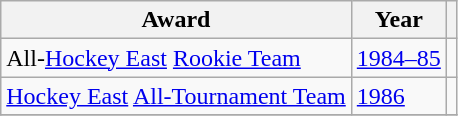<table class="wikitable">
<tr>
<th>Award</th>
<th>Year</th>
<th></th>
</tr>
<tr>
<td>All-<a href='#'>Hockey East</a> <a href='#'>Rookie Team</a></td>
<td><a href='#'>1984–85</a></td>
<td></td>
</tr>
<tr>
<td><a href='#'>Hockey East</a> <a href='#'>All-Tournament Team</a></td>
<td><a href='#'>1986</a></td>
<td></td>
</tr>
<tr>
</tr>
</table>
